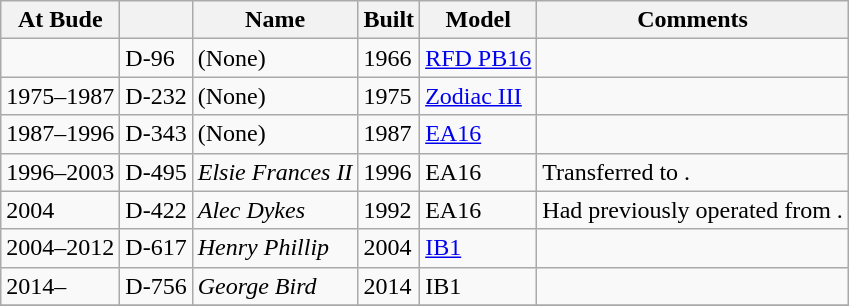<table class="wikitable sortable">
<tr>
<th>At Bude</th>
<th></th>
<th>Name</th>
<th>Built</th>
<th>Model</th>
<th class=unsortable>Comments</th>
</tr>
<tr>
<td></td>
<td sortkey="D-096">D-96</td>
<td>(None)</td>
<td>1966</td>
<td><a href='#'>RFD PB16</a></td>
<td></td>
</tr>
<tr>
<td>1975–1987</td>
<td>D-232</td>
<td>(None)</td>
<td>1975</td>
<td><a href='#'>Zodiac III</a></td>
<td></td>
</tr>
<tr>
<td>1987–1996</td>
<td>D-343</td>
<td>(None)</td>
<td>1987</td>
<td><a href='#'>EA16</a></td>
<td></td>
</tr>
<tr>
<td>1996–2003</td>
<td>D-495</td>
<td><em>Elsie Frances II</em></td>
<td>1996</td>
<td>EA16</td>
<td>Transferred to .</td>
</tr>
<tr>
<td>2004</td>
<td>D-422</td>
<td><em>Alec Dykes</em></td>
<td>1992</td>
<td>EA16</td>
<td>Had previously operated from .</td>
</tr>
<tr>
<td>2004–2012</td>
<td>D-617</td>
<td><em>Henry Phillip</em></td>
<td>2004</td>
<td><a href='#'>IB1</a></td>
<td></td>
</tr>
<tr>
<td>2014–</td>
<td>D-756</td>
<td><em>George Bird</em></td>
<td>2014</td>
<td>IB1</td>
<td></td>
</tr>
<tr>
</tr>
</table>
